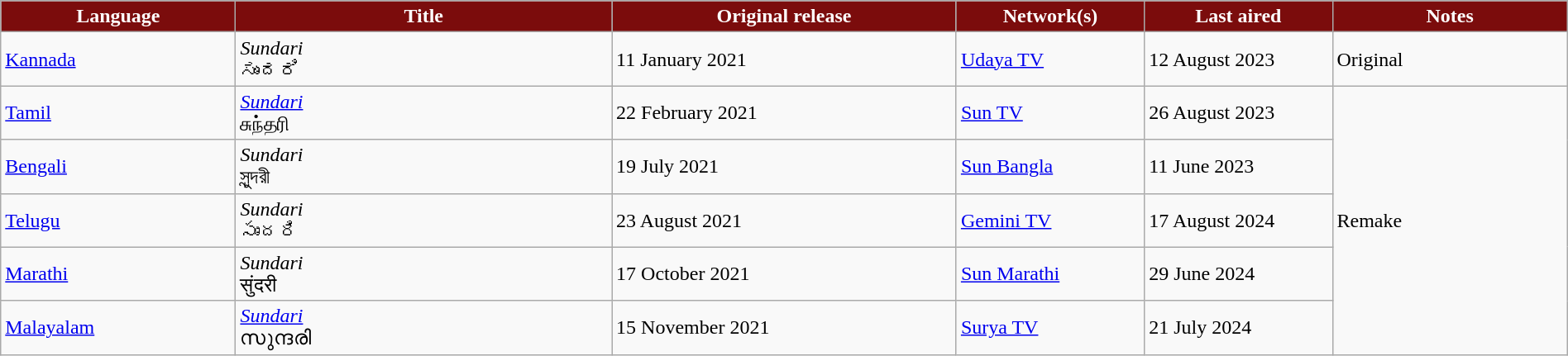<table class="wikitable" style="width: 100%; margin-right: 0;">
<tr style="color:white">
<th style="background:#7b0c0c; width:15%;">Language</th>
<th style="background:#7b0c0c; width:24%;">Title</th>
<th style="background:#7b0c0c; width:22%;">Original release</th>
<th style="background:#7b0c0c; width:12%;">Network(s)</th>
<th style="background:#7b0c0c; width:12%;">Last aired</th>
<th style="background:#7b0c0c; width:42%;">Notes</th>
</tr>
<tr>
<td><a href='#'>Kannada</a></td>
<td><em>Sundari</em> <br> ಸುಂದರಿ</td>
<td>11 January 2021</td>
<td><a href='#'>Udaya TV</a></td>
<td>12 August 2023</td>
<td>Original</td>
</tr>
<tr>
<td><a href='#'>Tamil</a></td>
<td><em><a href='#'>Sundari</a></em> <br> சுந்தரி</td>
<td>22 February 2021</td>
<td><a href='#'>Sun TV</a></td>
<td>26 August 2023</td>
<td rowspan="5">Remake</td>
</tr>
<tr>
<td><a href='#'>Bengali</a></td>
<td><em>Sundari</em> <br> সুন্দরী</td>
<td>19 July 2021</td>
<td><a href='#'>Sun Bangla</a></td>
<td>11 June 2023</td>
</tr>
<tr>
<td><a href='#'>Telugu</a></td>
<td><em>Sundari</em> <br> సుందరి</td>
<td>23 August 2021</td>
<td><a href='#'>Gemini TV</a></td>
<td>17 August 2024</td>
</tr>
<tr>
<td><a href='#'>Marathi</a></td>
<td><em>Sundari</em> <br> सुंदरी</td>
<td>17 October 2021</td>
<td><a href='#'>Sun Marathi</a></td>
<td>29 June 2024</td>
</tr>
<tr>
<td><a href='#'>Malayalam</a></td>
<td><em><a href='#'>Sundari</a></em> <br> സുന്ദരി</td>
<td>15 November 2021</td>
<td><a href='#'>Surya TV</a></td>
<td>21 July 2024</td>
</tr>
</table>
